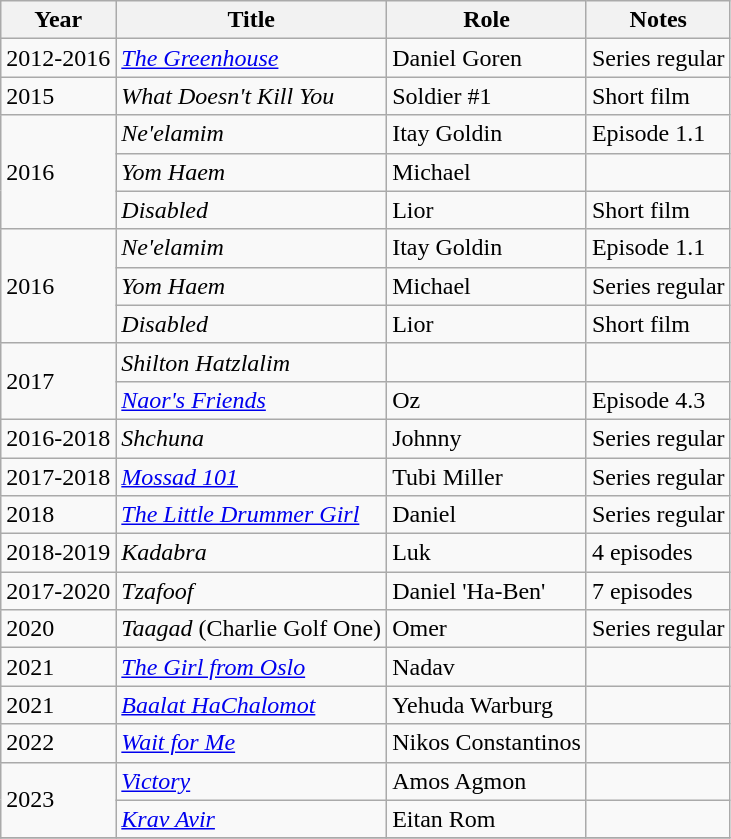<table class="wikitable sortable">
<tr>
<th>Year</th>
<th>Title</th>
<th>Role</th>
<th>Notes</th>
</tr>
<tr>
<td>2012-2016</td>
<td><em><a href='#'>The Greenhouse</a></em></td>
<td>Daniel Goren</td>
<td>Series regular</td>
</tr>
<tr>
<td>2015</td>
<td><em>What Doesn't Kill You</em></td>
<td>Soldier #1</td>
<td>Short film</td>
</tr>
<tr>
<td rowspan=3>2016</td>
<td><em>Ne'elamim</em></td>
<td>Itay Goldin</td>
<td>Episode 1.1</td>
</tr>
<tr>
<td><em>Yom Haem</em></td>
<td>Michael</td>
<td></td>
</tr>
<tr>
<td><em>Disabled</em></td>
<td>Lior</td>
<td>Short film</td>
</tr>
<tr>
<td rowspan=3>2016</td>
<td><em>Ne'elamim</em></td>
<td>Itay Goldin</td>
<td>Episode 1.1</td>
</tr>
<tr>
<td><em>Yom Haem</em></td>
<td>Michael</td>
<td>Series regular</td>
</tr>
<tr>
<td><em>Disabled</em></td>
<td>Lior</td>
<td>Short film</td>
</tr>
<tr>
<td rowspan=2>2017</td>
<td><em>Shilton Hatzlalim</em></td>
<td></td>
<td></td>
</tr>
<tr>
<td><em><a href='#'>Naor's Friends</a></em></td>
<td>Oz</td>
<td>Episode 4.3</td>
</tr>
<tr>
<td>2016-2018</td>
<td><em>Shchuna</em></td>
<td>Johnny</td>
<td>Series regular</td>
</tr>
<tr>
<td>2017-2018</td>
<td><em><a href='#'>Mossad 101</a></em></td>
<td>Tubi Miller</td>
<td>Series regular</td>
</tr>
<tr>
<td>2018</td>
<td><em><a href='#'>The Little Drummer Girl</a></em></td>
<td>Daniel</td>
<td>Series regular</td>
</tr>
<tr>
<td>2018-2019</td>
<td><em>Kadabra</em></td>
<td>Luk</td>
<td>4 episodes</td>
</tr>
<tr>
<td>2017-2020</td>
<td><em>Tzafoof</em></td>
<td>Daniel 'Ha-Ben'</td>
<td>7 episodes</td>
</tr>
<tr>
<td>2020</td>
<td><em>Taagad</em> (Charlie Golf One)</td>
<td>Omer</td>
<td>Series regular</td>
</tr>
<tr>
<td>2021</td>
<td><em><a href='#'>The Girl from Oslo</a></em></td>
<td>Nadav</td>
<td></td>
</tr>
<tr>
<td>2021</td>
<td><em><a href='#'>Baalat HaChalomot</a></em></td>
<td>Yehuda Warburg</td>
<td></td>
</tr>
<tr>
<td>2022</td>
<td><em><a href='#'>Wait for Me</a></em></td>
<td>Nikos Constantinos</td>
<td></td>
</tr>
<tr>
<td rowspan=2>2023</td>
<td><em><a href='#'>Victory</a></em></td>
<td>Amos Agmon</td>
<td></td>
</tr>
<tr>
<td><em><a href='#'>Krav Avir</a></em></td>
<td>Eitan Rom</td>
<td></td>
</tr>
<tr>
</tr>
</table>
